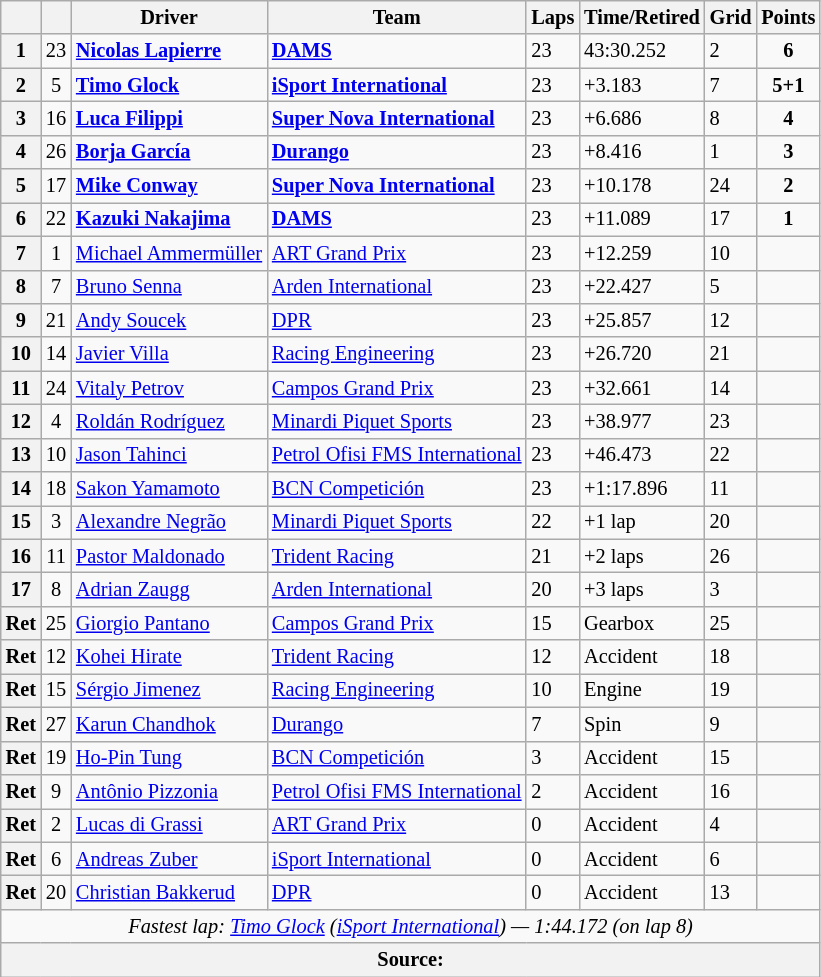<table class="wikitable" style="font-size:85%">
<tr>
<th></th>
<th></th>
<th>Driver</th>
<th>Team</th>
<th>Laps</th>
<th>Time/Retired</th>
<th>Grid</th>
<th>Points</th>
</tr>
<tr>
<th>1</th>
<td align="center">23</td>
<td> <strong><a href='#'>Nicolas Lapierre</a></strong></td>
<td><strong><a href='#'>DAMS</a></strong></td>
<td>23</td>
<td>43:30.252</td>
<td>2</td>
<td align="center"><strong>6</strong></td>
</tr>
<tr>
<th>2</th>
<td align="center">5</td>
<td> <strong><a href='#'>Timo Glock</a></strong></td>
<td><strong><a href='#'>iSport International</a></strong></td>
<td>23</td>
<td>+3.183</td>
<td>7</td>
<td align="center"><strong>5+1</strong></td>
</tr>
<tr>
<th>3</th>
<td align="center">16</td>
<td> <strong><a href='#'>Luca Filippi</a></strong></td>
<td><strong><a href='#'>Super Nova International</a></strong></td>
<td>23</td>
<td>+6.686</td>
<td>8</td>
<td align="center"><strong>4</strong></td>
</tr>
<tr>
<th>4</th>
<td align="center">26</td>
<td> <strong><a href='#'>Borja García</a></strong></td>
<td><strong><a href='#'>Durango</a></strong></td>
<td>23</td>
<td>+8.416</td>
<td>1</td>
<td align="center"><strong>3</strong></td>
</tr>
<tr>
<th>5</th>
<td align="center">17</td>
<td> <strong><a href='#'>Mike Conway</a></strong></td>
<td><strong><a href='#'>Super Nova International</a></strong></td>
<td>23</td>
<td>+10.178</td>
<td>24</td>
<td align="center"><strong>2</strong></td>
</tr>
<tr>
<th>6</th>
<td align="center">22</td>
<td> <strong><a href='#'>Kazuki Nakajima</a></strong></td>
<td><strong><a href='#'>DAMS</a></strong></td>
<td>23</td>
<td>+11.089</td>
<td>17</td>
<td align="center"><strong>1</strong></td>
</tr>
<tr>
<th>7</th>
<td align="center">1</td>
<td> <a href='#'>Michael Ammermüller</a></td>
<td><a href='#'>ART Grand Prix</a></td>
<td>23</td>
<td>+12.259</td>
<td>10</td>
<td></td>
</tr>
<tr>
<th>8</th>
<td align="center">7</td>
<td> <a href='#'>Bruno Senna</a></td>
<td><a href='#'>Arden International</a></td>
<td>23</td>
<td>+22.427</td>
<td>5</td>
<td></td>
</tr>
<tr>
<th>9</th>
<td align="center">21</td>
<td> <a href='#'>Andy Soucek</a></td>
<td><a href='#'>DPR</a></td>
<td>23</td>
<td>+25.857</td>
<td>12</td>
<td></td>
</tr>
<tr>
<th>10</th>
<td align="center">14</td>
<td> <a href='#'>Javier Villa</a></td>
<td><a href='#'>Racing Engineering</a></td>
<td>23</td>
<td>+26.720</td>
<td>21</td>
<td></td>
</tr>
<tr>
<th>11</th>
<td align="center">24</td>
<td> <a href='#'>Vitaly Petrov</a></td>
<td><a href='#'>Campos Grand Prix</a></td>
<td>23</td>
<td>+32.661</td>
<td>14</td>
<td></td>
</tr>
<tr>
<th>12</th>
<td align="center">4</td>
<td> <a href='#'>Roldán Rodríguez</a></td>
<td><a href='#'>Minardi Piquet Sports</a></td>
<td>23</td>
<td>+38.977</td>
<td>23</td>
<td></td>
</tr>
<tr>
<th>13</th>
<td align="center">10</td>
<td> <a href='#'>Jason Tahinci</a></td>
<td><a href='#'>Petrol Ofisi FMS International</a></td>
<td>23</td>
<td>+46.473</td>
<td>22</td>
<td></td>
</tr>
<tr>
<th>14</th>
<td align="center">18</td>
<td> <a href='#'>Sakon Yamamoto</a></td>
<td><a href='#'>BCN Competición</a></td>
<td>23</td>
<td>+1:17.896</td>
<td>11</td>
<td></td>
</tr>
<tr>
<th>15</th>
<td align="center">3</td>
<td> <a href='#'>Alexandre Negrão</a></td>
<td><a href='#'>Minardi Piquet Sports</a></td>
<td>22</td>
<td>+1 lap</td>
<td>20</td>
<td></td>
</tr>
<tr>
<th>16</th>
<td align="center">11</td>
<td> <a href='#'>Pastor Maldonado</a></td>
<td><a href='#'>Trident Racing</a></td>
<td>21</td>
<td>+2 laps</td>
<td>26</td>
<td></td>
</tr>
<tr>
<th>17</th>
<td align="center">8</td>
<td> <a href='#'>Adrian Zaugg</a></td>
<td><a href='#'>Arden International</a></td>
<td>20</td>
<td>+3 laps</td>
<td>3</td>
<td></td>
</tr>
<tr>
<th>Ret</th>
<td align="center">25</td>
<td> <a href='#'>Giorgio Pantano</a></td>
<td><a href='#'>Campos Grand Prix</a></td>
<td>15</td>
<td>Gearbox</td>
<td>25</td>
<td></td>
</tr>
<tr>
<th>Ret</th>
<td align="center">12</td>
<td> <a href='#'>Kohei Hirate</a></td>
<td><a href='#'>Trident Racing</a></td>
<td>12</td>
<td>Accident</td>
<td>18</td>
<td></td>
</tr>
<tr>
<th>Ret</th>
<td align="center">15</td>
<td> <a href='#'>Sérgio Jimenez</a></td>
<td><a href='#'>Racing Engineering</a></td>
<td>10</td>
<td>Engine</td>
<td>19</td>
<td></td>
</tr>
<tr>
<th>Ret</th>
<td align="center">27</td>
<td> <a href='#'>Karun Chandhok</a></td>
<td><a href='#'>Durango</a></td>
<td>7</td>
<td>Spin</td>
<td>9</td>
<td></td>
</tr>
<tr>
<th>Ret</th>
<td align="center">19</td>
<td> <a href='#'>Ho-Pin Tung</a></td>
<td><a href='#'>BCN Competición</a></td>
<td>3</td>
<td>Accident</td>
<td>15</td>
<td></td>
</tr>
<tr>
<th>Ret</th>
<td align="center">9</td>
<td> <a href='#'>Antônio Pizzonia</a></td>
<td><a href='#'>Petrol Ofisi FMS International</a></td>
<td>2</td>
<td>Accident</td>
<td>16</td>
<td></td>
</tr>
<tr>
<th>Ret</th>
<td align="center">2</td>
<td> <a href='#'>Lucas di Grassi</a></td>
<td><a href='#'>ART Grand Prix</a></td>
<td>0</td>
<td>Accident</td>
<td>4</td>
<td></td>
</tr>
<tr>
<th>Ret</th>
<td align="center">6</td>
<td> <a href='#'>Andreas Zuber</a></td>
<td><a href='#'>iSport International</a></td>
<td>0</td>
<td>Accident</td>
<td>6</td>
<td></td>
</tr>
<tr>
<th>Ret</th>
<td align="center">20</td>
<td> <a href='#'>Christian Bakkerud</a></td>
<td><a href='#'>DPR</a></td>
<td>0</td>
<td>Accident</td>
<td>13</td>
<td></td>
</tr>
<tr>
<td colspan="8" align="center"><em>Fastest lap: <a href='#'>Timo Glock</a> (<a href='#'>iSport International</a>) — 1:44.172 (on lap 8)</em></td>
</tr>
<tr>
<th colspan="8">Source:</th>
</tr>
</table>
